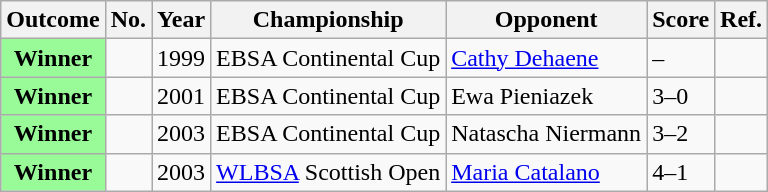<table class="wikitable">
<tr>
<th>Outcome</th>
<th>No.</th>
<th>Year</th>
<th>Championship</th>
<th>Opponent</th>
<th>Score</th>
<th>Ref.</th>
</tr>
<tr>
<th scope="row" style="background:#98FB98">Winner</th>
<td></td>
<td>1999</td>
<td>EBSA Continental Cup</td>
<td><a href='#'>Cathy Dehaene</a></td>
<td>–</td>
<td></td>
</tr>
<tr>
<th scope="row" style="background:#98FB98">Winner</th>
<td></td>
<td>2001</td>
<td>EBSA Continental Cup</td>
<td>Ewa Pieniazek</td>
<td>3–0</td>
<td></td>
</tr>
<tr>
<th scope="row" style="background:#98FB98">Winner</th>
<td></td>
<td>2003</td>
<td>EBSA Continental Cup</td>
<td>Natascha Niermann</td>
<td>3–2</td>
<td></td>
</tr>
<tr>
<th scope="row" style="background:#98FB98">Winner</th>
<td></td>
<td>2003</td>
<td><a href='#'>WLBSA</a> Scottish Open</td>
<td><a href='#'>Maria Catalano</a></td>
<td>4–1</td>
<td></td>
</tr>
</table>
